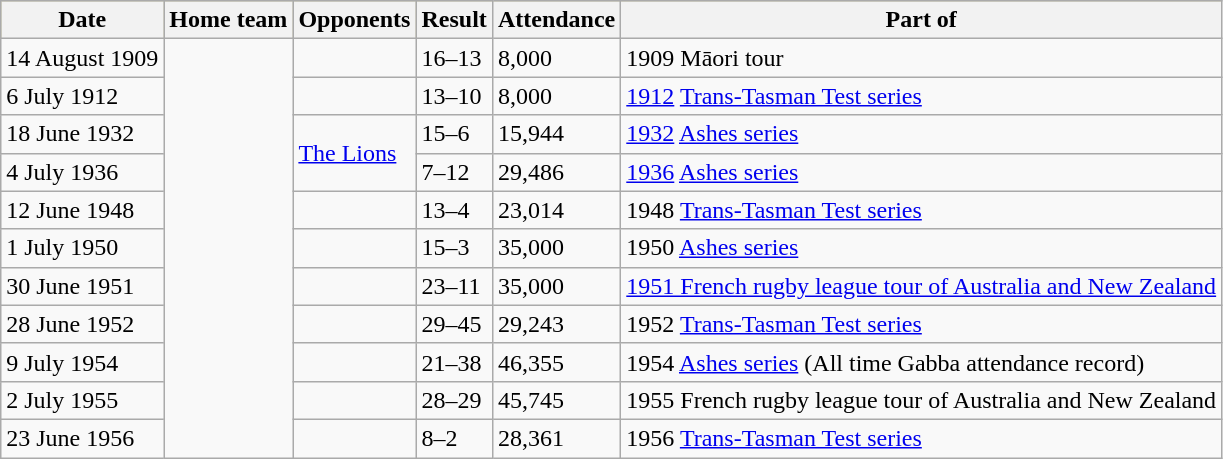<table class="wikitable">
<tr style="background:#bdb76b;">
<th>Date</th>
<th>Home team</th>
<th>Opponents</th>
<th>Result</th>
<th>Attendance</th>
<th>Part of</th>
</tr>
<tr>
<td>14 August 1909</td>
<td rowspan=11></td>
<td></td>
<td>16–13</td>
<td>8,000</td>
<td>1909 Māori tour</td>
</tr>
<tr>
<td>6 July 1912</td>
<td></td>
<td>13–10</td>
<td>8,000</td>
<td><a href='#'>1912</a> <a href='#'>Trans-Tasman Test series</a></td>
</tr>
<tr>
<td>18 June 1932</td>
<td rowspan=2> <a href='#'>The Lions</a></td>
<td>15–6</td>
<td>15,944</td>
<td><a href='#'>1932</a> <a href='#'>Ashes series</a></td>
</tr>
<tr>
<td>4 July 1936</td>
<td>7–12</td>
<td>29,486</td>
<td><a href='#'>1936</a> <a href='#'>Ashes series</a></td>
</tr>
<tr>
<td>12 June 1948</td>
<td></td>
<td>13–4</td>
<td>23,014</td>
<td>1948 <a href='#'>Trans-Tasman Test series</a></td>
</tr>
<tr>
<td>1 July 1950</td>
<td></td>
<td>15–3</td>
<td>35,000</td>
<td>1950 <a href='#'>Ashes series</a></td>
</tr>
<tr>
<td>30 June 1951</td>
<td></td>
<td>23–11</td>
<td>35,000</td>
<td><a href='#'>1951 French rugby league tour of Australia and New Zealand</a></td>
</tr>
<tr>
<td>28 June 1952</td>
<td></td>
<td>29–45</td>
<td>29,243</td>
<td>1952 <a href='#'>Trans-Tasman Test series</a></td>
</tr>
<tr>
<td>9 July 1954</td>
<td></td>
<td>21–38</td>
<td>46,355</td>
<td>1954 <a href='#'>Ashes series</a> (All time Gabba attendance record)</td>
</tr>
<tr>
<td>2 July 1955</td>
<td></td>
<td>28–29</td>
<td>45,745</td>
<td>1955 French rugby league tour of Australia and New Zealand</td>
</tr>
<tr>
<td>23 June 1956</td>
<td></td>
<td>8–2</td>
<td>28,361</td>
<td>1956 <a href='#'>Trans-Tasman Test series</a></td>
</tr>
</table>
